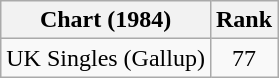<table class="wikitable sortable">
<tr>
<th>Chart (1984)</th>
<th style="text-align:center;">Rank</th>
</tr>
<tr>
<td>UK Singles (Gallup)</td>
<td style="text-align:center;">77</td>
</tr>
</table>
